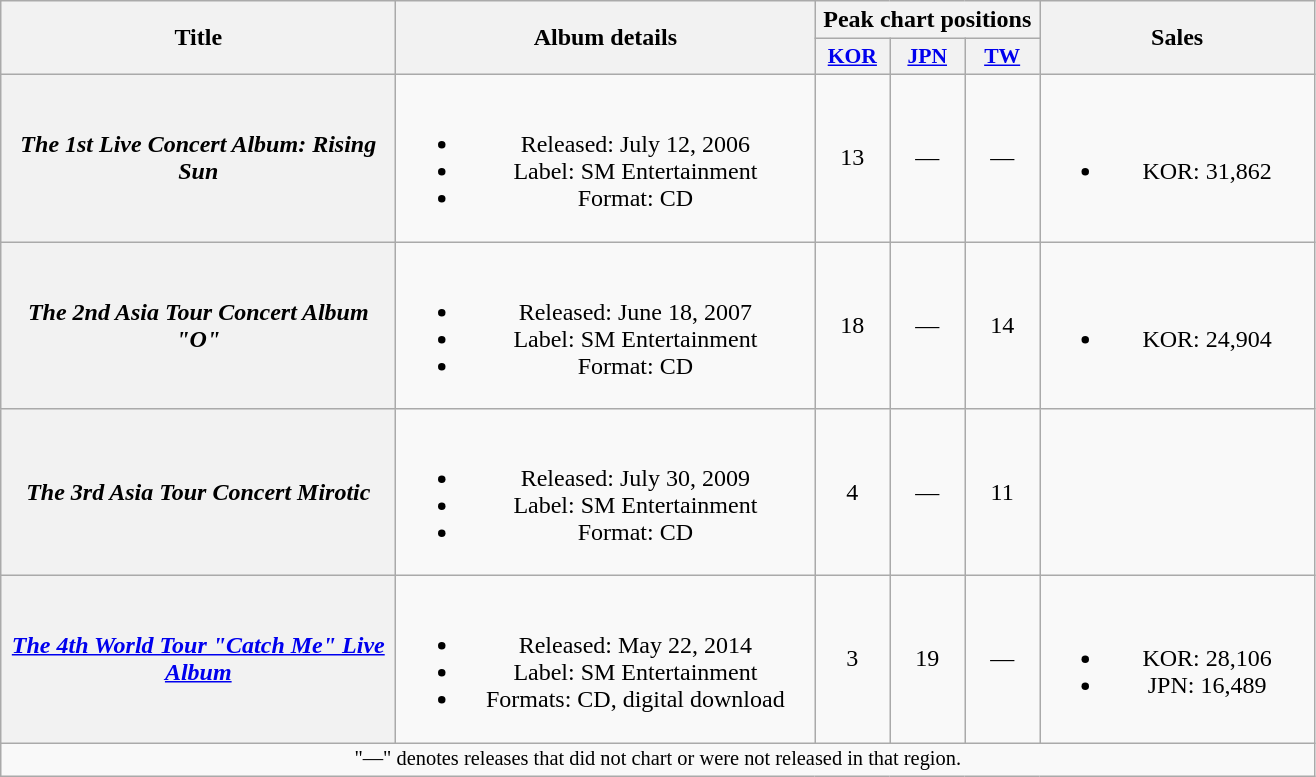<table class="wikitable plainrowheaders" style="text-align:center;">
<tr>
<th scope="col" rowspan="2" style="width:16em;">Title</th>
<th scope="col" rowspan="2" style="width:17em;">Album details</th>
<th scope="col" colspan="3">Peak chart positions</th>
<th scope="col" rowspan="2" style="width:11em;">Sales</th>
</tr>
<tr>
<th scope="col" style="width:3em;font-size:90%;"><a href='#'>KOR</a><br></th>
<th scope="col" style="width:3em;font-size:90%;"><a href='#'>JPN</a><br></th>
<th scope="col" style="width:3em;font-size:90%;"><a href='#'>TW</a><br></th>
</tr>
<tr>
<th scope="row"><em>The 1st Live Concert Album: Rising Sun</em></th>
<td><br><ul><li>Released: July 12, 2006</li><li>Label: SM Entertainment</li><li>Format: CD</li></ul></td>
<td>13</td>
<td>—</td>
<td>—</td>
<td><br><ul><li>KOR: 31,862</li></ul></td>
</tr>
<tr>
<th scope="row"><em>The 2nd Asia Tour Concert Album "O"</em></th>
<td><br><ul><li>Released: June 18, 2007</li><li>Label: SM Entertainment</li><li>Format: CD</li></ul></td>
<td>18</td>
<td>—</td>
<td>14</td>
<td><br><ul><li>KOR: 24,904</li></ul></td>
</tr>
<tr>
<th scope="row"><em>The 3rd Asia Tour Concert Mirotic</em></th>
<td><br><ul><li>Released: July 30, 2009</li><li>Label: SM Entertainment</li><li>Format: CD</li></ul></td>
<td>4</td>
<td>—</td>
<td>11</td>
<td></td>
</tr>
<tr>
<th scope="row"><em><a href='#'>The 4th World Tour "Catch Me" Live Album</a></em></th>
<td><br><ul><li>Released: May 22, 2014</li><li>Label: SM Entertainment</li><li>Formats: CD, digital download</li></ul></td>
<td>3</td>
<td>19</td>
<td>—</td>
<td><br><ul><li>KOR: 28,106</li><li>JPN: 16,489</li></ul></td>
</tr>
<tr>
<td colspan="12" style="font-size:85%">"—" denotes releases that did not chart or were not released in that region.</td>
</tr>
</table>
